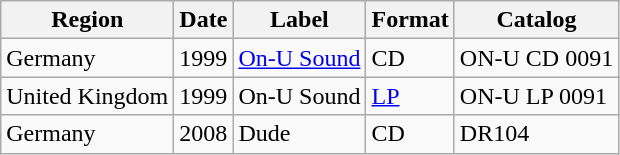<table class="wikitable">
<tr>
<th>Region</th>
<th>Date</th>
<th>Label</th>
<th>Format</th>
<th>Catalog</th>
</tr>
<tr>
<td>Germany</td>
<td>1999</td>
<td><a href='#'>On-U Sound</a></td>
<td>CD</td>
<td>ON-U CD 0091</td>
</tr>
<tr>
<td>United Kingdom</td>
<td>1999</td>
<td>On-U Sound</td>
<td><a href='#'>LP</a></td>
<td>ON-U LP 0091</td>
</tr>
<tr>
<td>Germany</td>
<td>2008</td>
<td>Dude</td>
<td>CD</td>
<td>DR104</td>
</tr>
</table>
